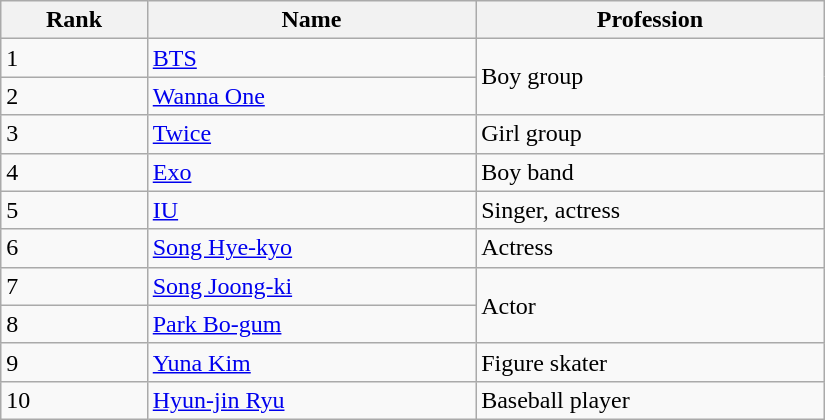<table class="wikitable" style="width:550px">
<tr>
<th>Rank</th>
<th>Name</th>
<th>Profession</th>
</tr>
<tr>
<td>1</td>
<td><a href='#'>BTS</a></td>
<td rowspan="2">Boy group</td>
</tr>
<tr>
<td>2</td>
<td><a href='#'>Wanna One</a></td>
</tr>
<tr>
<td>3</td>
<td><a href='#'>Twice</a></td>
<td>Girl group</td>
</tr>
<tr>
<td>4</td>
<td><a href='#'>Exo</a></td>
<td>Boy band</td>
</tr>
<tr>
<td>5</td>
<td><a href='#'>IU</a></td>
<td>Singer, actress</td>
</tr>
<tr>
<td>6</td>
<td><a href='#'>Song Hye-kyo</a></td>
<td>Actress</td>
</tr>
<tr>
<td>7</td>
<td><a href='#'>Song Joong-ki</a></td>
<td rowspan="2">Actor</td>
</tr>
<tr>
<td>8</td>
<td><a href='#'>Park Bo-gum</a></td>
</tr>
<tr>
<td>9</td>
<td><a href='#'>Yuna Kim</a></td>
<td>Figure skater</td>
</tr>
<tr>
<td>10</td>
<td><a href='#'>Hyun-jin Ryu</a></td>
<td>Baseball player</td>
</tr>
</table>
